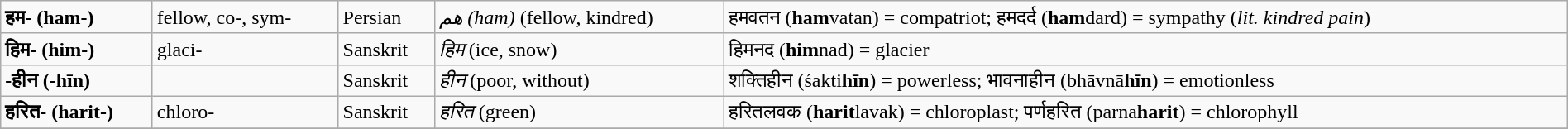<table class="wikitable sortable" width="100%">
<tr>
<td><strong>हम- (ham-)</strong></td>
<td>fellow, co-, sym-</td>
<td>Persian</td>
<td><em>هم (ham)</em> (fellow, kindred)</td>
<td>हमवतन (<strong>ham</strong>vatan) = compatriot; हमदर्द (<strong>ham</strong>dard) = sympathy (<em>lit. kindred pain</em>)</td>
</tr>
<tr>
<td><strong>हिम- (him-)</strong></td>
<td>glaci-</td>
<td>Sanskrit</td>
<td><em>हिम</em> (ice, snow)</td>
<td>हिमनद (<strong>him</strong>nad) = glacier</td>
</tr>
<tr>
<td><strong>-हीन (-hīn)</strong></td>
<td></td>
<td>Sanskrit</td>
<td><em>हीन</em> (poor, without)</td>
<td>शक्तिहीन (śakti<strong>hīn</strong>) = powerless; भावनाहीन (bhāvnā<strong>hīn</strong>) = emotionless</td>
</tr>
<tr>
<td><strong>हरित- (harit-)</strong></td>
<td>chloro-</td>
<td>Sanskrit</td>
<td><em>हरित</em> (green)</td>
<td>हरितलवक (<strong>harit</strong>lavak) = chloroplast; पर्णहरित (parna<strong>harit</strong>) = chlorophyll</td>
</tr>
<tr>
</tr>
</table>
